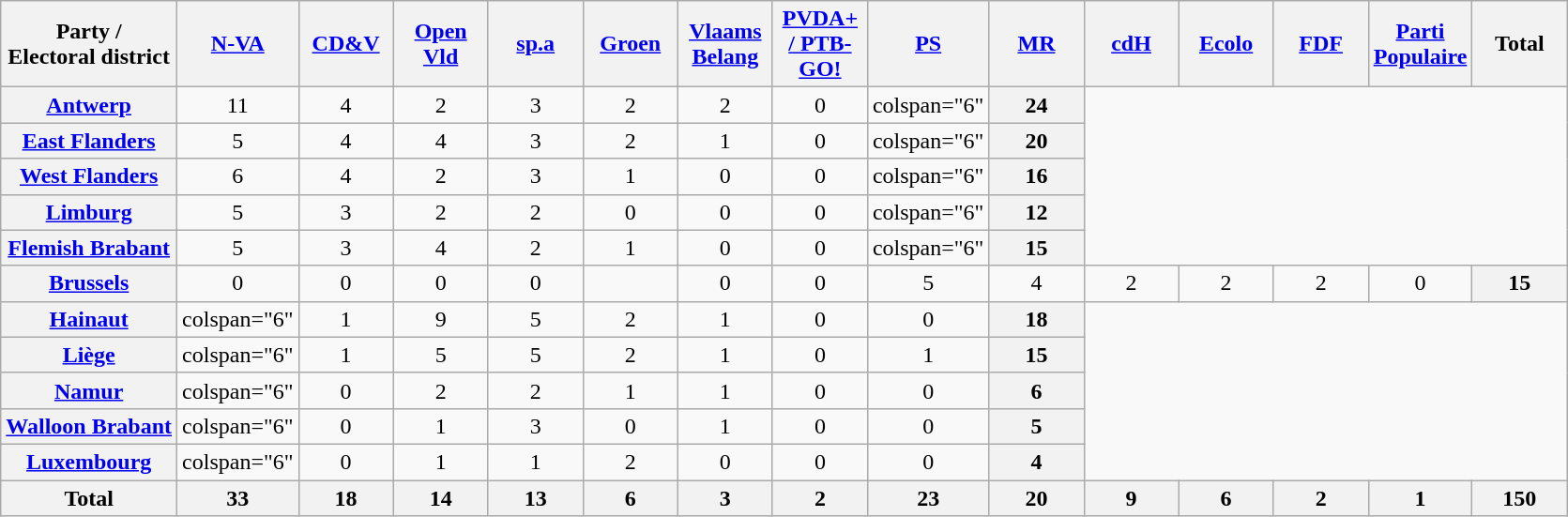<table class="wikitable" style="text-align:center">
<tr>
<th>Party /<br>Electoral district</th>
<th style="width:60px;"><a href='#'>N-VA</a></th>
<th style="width:60px;"><a href='#'>CD&V</a></th>
<th style="width:60px;"><a href='#'>Open Vld</a></th>
<th style="width:60px;"><a href='#'>sp.a</a></th>
<th style="width:60px;"><a href='#'>Groen</a></th>
<th style="width:60px;"><a href='#'>Vlaams Belang</a></th>
<th style="width:60px;"><a href='#'>PVDA+ / PTB-GO!</a></th>
<th style="width:60px;"><a href='#'>PS</a></th>
<th style="width:60px;"><a href='#'>MR</a></th>
<th style="width:60px;"><a href='#'>cdH</a></th>
<th style="width:60px;"><a href='#'>Ecolo</a></th>
<th style="width:60px;"><a href='#'>FDF</a></th>
<th style="width:60px;"><a href='#'>Parti Populaire</a></th>
<th style="width:60px;">Total</th>
</tr>
<tr>
<th><a href='#'>Antwerp</a></th>
<td>11</td>
<td>4</td>
<td>2</td>
<td>3</td>
<td>2</td>
<td>2</td>
<td>0</td>
<td>colspan="6" </td>
<th>24</th>
</tr>
<tr>
<th><a href='#'>East Flanders</a></th>
<td>5</td>
<td>4</td>
<td>4</td>
<td>3</td>
<td>2</td>
<td>1</td>
<td>0</td>
<td>colspan="6" </td>
<th>20</th>
</tr>
<tr>
<th><a href='#'>West Flanders</a></th>
<td>6</td>
<td>4</td>
<td>2</td>
<td>3</td>
<td>1</td>
<td>0</td>
<td>0</td>
<td>colspan="6" </td>
<th>16</th>
</tr>
<tr>
<th><a href='#'>Limburg</a></th>
<td>5</td>
<td>3</td>
<td>2</td>
<td>2</td>
<td>0</td>
<td>0</td>
<td>0</td>
<td>colspan="6" </td>
<th>12</th>
</tr>
<tr>
<th><a href='#'>Flemish Brabant</a></th>
<td>5</td>
<td>3</td>
<td>4</td>
<td>2</td>
<td>1</td>
<td>0</td>
<td>0</td>
<td>colspan="6" </td>
<th>15</th>
</tr>
<tr>
<th><a href='#'>Brussels</a></th>
<td>0</td>
<td>0</td>
<td>0</td>
<td>0</td>
<td></td>
<td>0</td>
<td>0</td>
<td>5</td>
<td>4</td>
<td>2</td>
<td>2</td>
<td>2</td>
<td>0</td>
<th>15</th>
</tr>
<tr>
<th><a href='#'>Hainaut</a></th>
<td>colspan="6" </td>
<td>1</td>
<td>9</td>
<td>5</td>
<td>2</td>
<td>1</td>
<td>0</td>
<td>0</td>
<th>18</th>
</tr>
<tr>
<th><a href='#'>Liège</a></th>
<td>colspan="6" </td>
<td>1</td>
<td>5</td>
<td>5</td>
<td>2</td>
<td>1</td>
<td>0</td>
<td>1</td>
<th>15</th>
</tr>
<tr>
<th><a href='#'>Namur</a></th>
<td>colspan="6" </td>
<td>0</td>
<td>2</td>
<td>2</td>
<td>1</td>
<td>1</td>
<td>0</td>
<td>0</td>
<th>6</th>
</tr>
<tr>
<th><a href='#'>Walloon Brabant</a></th>
<td>colspan="6" </td>
<td>0</td>
<td>1</td>
<td>3</td>
<td>0</td>
<td>1</td>
<td>0</td>
<td>0</td>
<th>5</th>
</tr>
<tr>
<th><a href='#'>Luxembourg</a></th>
<td>colspan="6" </td>
<td>0</td>
<td>1</td>
<td>1</td>
<td>2</td>
<td>0</td>
<td>0</td>
<td>0</td>
<th>4</th>
</tr>
<tr>
<th>Total</th>
<th>33</th>
<th>18</th>
<th>14</th>
<th>13</th>
<th>6</th>
<th>3</th>
<th>2</th>
<th>23</th>
<th>20</th>
<th>9</th>
<th>6</th>
<th>2</th>
<th>1</th>
<th>150</th>
</tr>
</table>
